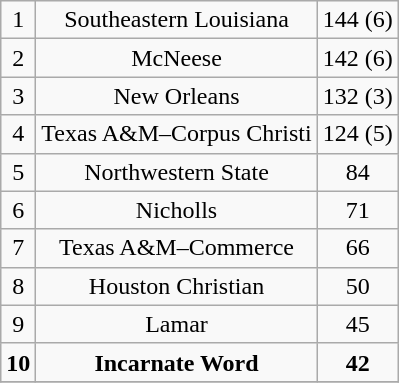<table class="wikitable">
<tr align="center">
<td>1</td>
<td>Southeastern Louisiana</td>
<td>144 (6)</td>
</tr>
<tr align="center">
<td>2</td>
<td>McNeese</td>
<td>142 (6)</td>
</tr>
<tr align="center">
<td>3</td>
<td>New Orleans</td>
<td>132 (3)</td>
</tr>
<tr align="center">
<td>4</td>
<td>Texas A&M–Corpus Christi</td>
<td>124 (5)</td>
</tr>
<tr align="center">
<td>5</td>
<td>Northwestern State</td>
<td>84</td>
</tr>
<tr align="center">
<td>6</td>
<td>Nicholls</td>
<td>71</td>
</tr>
<tr align="center">
<td>7</td>
<td>Texas A&M–Commerce</td>
<td>66</td>
</tr>
<tr align="center">
<td>8</td>
<td>Houston Christian</td>
<td>50</td>
</tr>
<tr align="center">
<td>9</td>
<td>Lamar</td>
<td>45</td>
</tr>
<tr align="center">
<td><strong>10</strong></td>
<td><strong>Incarnate Word</strong></td>
<td><strong>42</strong></td>
</tr>
<tr align="center">
</tr>
</table>
